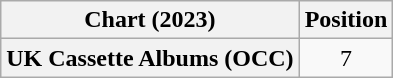<table class="wikitable sortable plainrowheaders" style="text-align:center">
<tr>
<th scope="col">Chart (2023)</th>
<th scope="col">Position</th>
</tr>
<tr>
<th scope="row">UK Cassette Albums (OCC)</th>
<td>7</td>
</tr>
</table>
